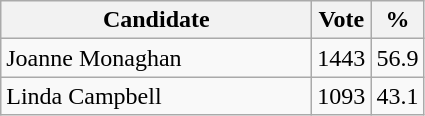<table class="wikitable">
<tr>
<th bgcolor="#DDDDFF" width="200px">Candidate</th>
<th bgcolor="#DDDDFF">Vote</th>
<th bgcolor="#DDDDFF">%</th>
</tr>
<tr>
<td>Joanne Monaghan</td>
<td>1443</td>
<td>56.9</td>
</tr>
<tr>
<td>Linda Campbell</td>
<td>1093</td>
<td>43.1</td>
</tr>
</table>
